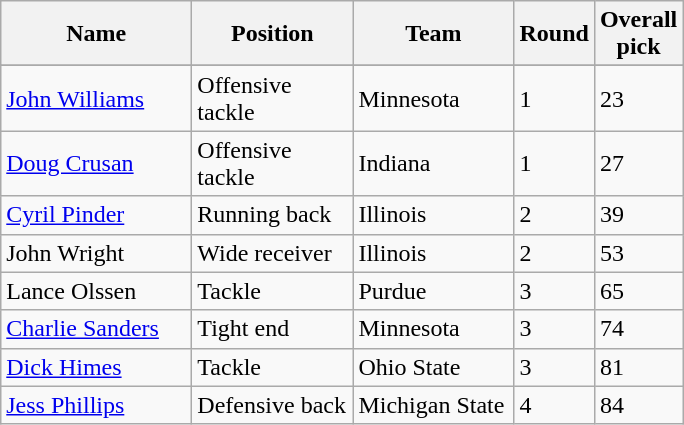<table class="sortable wikitable">
<tr>
<th width="120">Name</th>
<th width="100">Position</th>
<th width="100">Team</th>
<th width="25">Round</th>
<th width="25">Overall pick</th>
</tr>
<tr align="left" bgcolor="">
</tr>
<tr>
<td><a href='#'>John Williams</a></td>
<td>Offensive tackle</td>
<td>Minnesota</td>
<td>1</td>
<td>23</td>
</tr>
<tr>
<td><a href='#'>Doug Crusan</a></td>
<td>Offensive tackle</td>
<td>Indiana</td>
<td>1</td>
<td>27</td>
</tr>
<tr>
<td><a href='#'>Cyril Pinder</a></td>
<td>Running back</td>
<td>Illinois</td>
<td>2</td>
<td>39</td>
</tr>
<tr>
<td>John Wright</td>
<td>Wide receiver</td>
<td>Illinois</td>
<td>2</td>
<td>53</td>
</tr>
<tr>
<td>Lance Olssen</td>
<td>Tackle</td>
<td>Purdue</td>
<td>3</td>
<td>65</td>
</tr>
<tr>
<td><a href='#'>Charlie Sanders</a></td>
<td>Tight end</td>
<td>Minnesota</td>
<td>3</td>
<td>74</td>
</tr>
<tr>
<td><a href='#'>Dick Himes</a></td>
<td>Tackle</td>
<td>Ohio State</td>
<td>3</td>
<td>81</td>
</tr>
<tr>
<td><a href='#'>Jess Phillips</a></td>
<td>Defensive back</td>
<td>Michigan State</td>
<td>4</td>
<td>84</td>
</tr>
</table>
